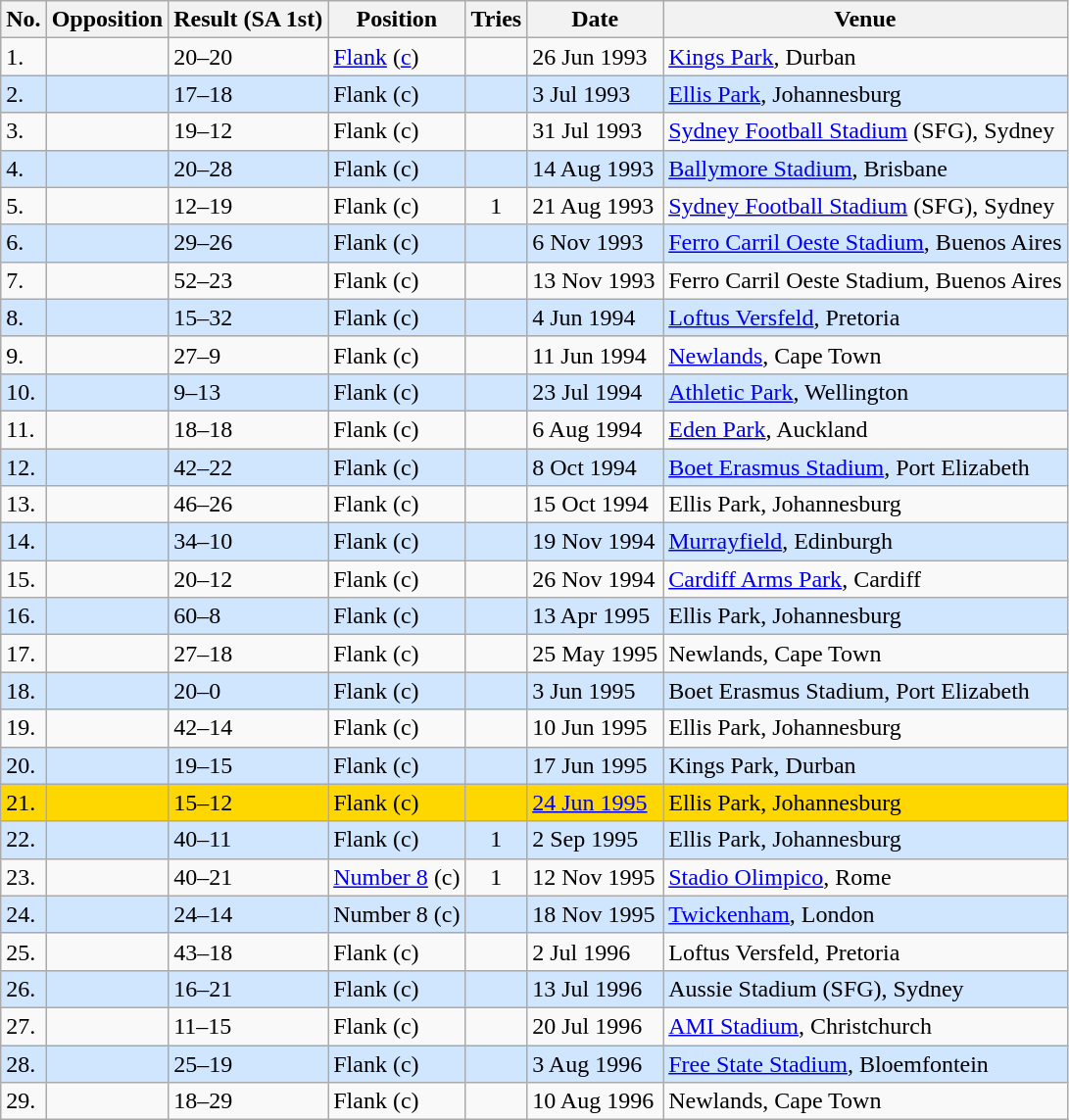<table class="wikitable sortable">
<tr>
<th>No.</th>
<th>Opposition</th>
<th>Result (SA 1st)</th>
<th>Position</th>
<th>Tries</th>
<th>Date</th>
<th>Venue</th>
</tr>
<tr>
<td>1.</td>
<td></td>
<td>20–20</td>
<td><a href='#'>Flank</a> (<a href='#'>c</a>)</td>
<td></td>
<td>26 Jun 1993</td>
<td><a href='#'>Kings Park</a>, Durban</td>
</tr>
<tr style="background: #D0E6FF;">
<td>2.</td>
<td></td>
<td>17–18</td>
<td>Flank (c)</td>
<td></td>
<td>3 Jul 1993</td>
<td><a href='#'>Ellis Park</a>, Johannesburg</td>
</tr>
<tr>
<td>3.</td>
<td></td>
<td>19–12</td>
<td>Flank (c)</td>
<td></td>
<td>31 Jul 1993</td>
<td><a href='#'>Sydney Football Stadium</a> (SFG), Sydney</td>
</tr>
<tr style="background: #D0E6FF;">
<td>4.</td>
<td></td>
<td>20–28</td>
<td>Flank (c)</td>
<td></td>
<td>14 Aug 1993</td>
<td><a href='#'>Ballymore Stadium</a>, Brisbane</td>
</tr>
<tr>
<td>5.</td>
<td></td>
<td>12–19</td>
<td>Flank (c)</td>
<td align="center">1</td>
<td>21 Aug 1993</td>
<td><a href='#'>Sydney Football Stadium</a> (SFG), Sydney</td>
</tr>
<tr style="background: #D0E6FF;">
<td>6.</td>
<td></td>
<td>29–26</td>
<td>Flank (c)</td>
<td></td>
<td>6 Nov 1993</td>
<td><a href='#'>Ferro Carril Oeste Stadium</a>, Buenos Aires</td>
</tr>
<tr>
<td>7.</td>
<td></td>
<td>52–23</td>
<td>Flank (c)</td>
<td></td>
<td>13 Nov 1993</td>
<td>Ferro Carril Oeste Stadium, Buenos Aires</td>
</tr>
<tr style="background: #D0E6FF;">
<td>8.</td>
<td></td>
<td>15–32</td>
<td>Flank (c)</td>
<td></td>
<td>4 Jun 1994</td>
<td><a href='#'>Loftus Versfeld</a>, Pretoria</td>
</tr>
<tr>
<td>9.</td>
<td></td>
<td>27–9</td>
<td>Flank (c)</td>
<td></td>
<td>11 Jun 1994</td>
<td><a href='#'>Newlands</a>, Cape Town</td>
</tr>
<tr style="background: #D0E6FF;">
<td>10.</td>
<td></td>
<td>9–13</td>
<td>Flank (c)</td>
<td></td>
<td>23 Jul 1994</td>
<td><a href='#'>Athletic Park</a>, Wellington</td>
</tr>
<tr>
<td>11.</td>
<td></td>
<td>18–18</td>
<td>Flank (c)</td>
<td></td>
<td>6 Aug 1994</td>
<td><a href='#'>Eden Park</a>, Auckland</td>
</tr>
<tr style="background: #D0E6FF;">
<td>12.</td>
<td></td>
<td>42–22</td>
<td>Flank (c)</td>
<td></td>
<td>8 Oct 1994</td>
<td><a href='#'>Boet Erasmus Stadium</a>, Port Elizabeth</td>
</tr>
<tr>
<td>13.</td>
<td></td>
<td>46–26</td>
<td>Flank (c)</td>
<td></td>
<td>15 Oct 1994</td>
<td>Ellis Park, Johannesburg</td>
</tr>
<tr style="background: #D0E6FF;">
<td>14.</td>
<td></td>
<td>34–10</td>
<td>Flank (c)</td>
<td></td>
<td>19 Nov 1994</td>
<td><a href='#'>Murrayfield</a>, Edinburgh</td>
</tr>
<tr>
<td>15.</td>
<td></td>
<td>20–12</td>
<td>Flank (c)</td>
<td></td>
<td>26 Nov 1994</td>
<td><a href='#'>Cardiff Arms Park</a>, Cardiff</td>
</tr>
<tr style="background: #D0E6FF;">
<td>16.</td>
<td></td>
<td>60–8</td>
<td>Flank (c)</td>
<td></td>
<td>13 Apr 1995</td>
<td>Ellis Park, Johannesburg</td>
</tr>
<tr>
<td>17.</td>
<td></td>
<td>27–18</td>
<td>Flank (c)</td>
<td></td>
<td>25 May 1995</td>
<td>Newlands, Cape Town</td>
</tr>
<tr style="background: #D0E6FF;">
<td>18.</td>
<td></td>
<td>20–0</td>
<td>Flank (c)</td>
<td></td>
<td>3 Jun 1995</td>
<td>Boet Erasmus Stadium, Port Elizabeth</td>
</tr>
<tr>
<td>19.</td>
<td></td>
<td>42–14</td>
<td>Flank (c)</td>
<td></td>
<td>10 Jun 1995</td>
<td>Ellis Park, Johannesburg</td>
</tr>
<tr style="background: #D0E6FF;">
<td>20.</td>
<td></td>
<td>19–15</td>
<td>Flank (c)</td>
<td></td>
<td>17 Jun 1995</td>
<td>Kings Park, Durban</td>
</tr>
<tr bgcolor=gold>
<td>21.</td>
<td></td>
<td>15–12</td>
<td>Flank (c)</td>
<td></td>
<td><a href='#'>24 Jun 1995</a></td>
<td>Ellis Park, Johannesburg</td>
</tr>
<tr style="background: #D0E6FF;">
<td>22.</td>
<td></td>
<td>40–11</td>
<td>Flank (c)</td>
<td align="center">1</td>
<td>2 Sep 1995</td>
<td>Ellis Park, Johannesburg</td>
</tr>
<tr>
<td>23.</td>
<td></td>
<td>40–21</td>
<td><a href='#'>Number 8</a> (c)</td>
<td align="center">1</td>
<td>12 Nov 1995</td>
<td><a href='#'>Stadio Olimpico</a>, Rome</td>
</tr>
<tr style="background: #D0E6FF;">
<td>24.</td>
<td></td>
<td>24–14</td>
<td>Number 8 (c)</td>
<td></td>
<td>18 Nov 1995</td>
<td><a href='#'>Twickenham</a>, London</td>
</tr>
<tr>
<td>25.</td>
<td></td>
<td>43–18</td>
<td>Flank (c)</td>
<td></td>
<td>2 Jul 1996</td>
<td>Loftus Versfeld, Pretoria</td>
</tr>
<tr style="background: #D0E6FF;">
<td>26.</td>
<td></td>
<td>16–21</td>
<td>Flank (c)</td>
<td></td>
<td>13 Jul 1996</td>
<td>Aussie Stadium (SFG), Sydney</td>
</tr>
<tr>
<td>27.</td>
<td></td>
<td>11–15</td>
<td>Flank (c)</td>
<td></td>
<td>20 Jul 1996</td>
<td><a href='#'>AMI Stadium</a>, Christchurch</td>
</tr>
<tr style="background: #D0E6FF;">
<td>28.</td>
<td></td>
<td>25–19</td>
<td>Flank (c)</td>
<td></td>
<td>3 Aug 1996</td>
<td><a href='#'>Free State Stadium</a>, Bloemfontein</td>
</tr>
<tr>
<td>29.</td>
<td></td>
<td>18–29</td>
<td>Flank (c)</td>
<td></td>
<td>10 Aug 1996</td>
<td>Newlands, Cape Town</td>
</tr>
</table>
